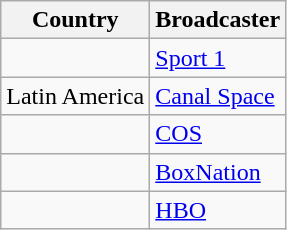<table class="wikitable">
<tr>
<th align=center>Country</th>
<th align=center>Broadcaster</th>
</tr>
<tr>
<td></td>
<td><a href='#'>Sport 1</a></td>
</tr>
<tr>
<td>Latin America</td>
<td><a href='#'>Canal Space</a></td>
</tr>
<tr>
<td></td>
<td><a href='#'>COS</a></td>
</tr>
<tr>
<td></td>
<td><a href='#'>BoxNation</a></td>
</tr>
<tr>
<td></td>
<td><a href='#'>HBO</a></td>
</tr>
</table>
